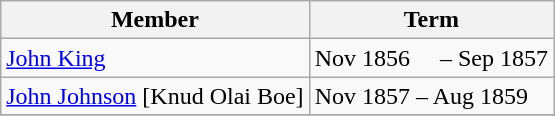<table class="wikitable">
<tr>
<th>Member</th>
<th>Term</th>
</tr>
<tr>
<td><a href='#'>John King</a></td>
<td>Nov 1856     – Sep 1857 </td>
</tr>
<tr>
<td><a href='#'>John Johnson</a>  [Knud Olai Boe]</td>
<td>Nov 1857  – Aug 1859</td>
</tr>
<tr>
</tr>
</table>
